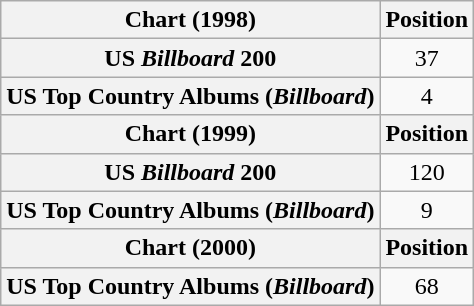<table class="wikitable plainrowheaders" style="text-align:center">
<tr>
<th scope="col">Chart (1998)</th>
<th scope="col">Position</th>
</tr>
<tr>
<th scope="row">US <em>Billboard</em> 200</th>
<td>37</td>
</tr>
<tr>
<th scope="row">US Top Country Albums (<em>Billboard</em>)</th>
<td>4</td>
</tr>
<tr>
<th scope="col">Chart (1999)</th>
<th scope="col">Position</th>
</tr>
<tr>
<th scope="row">US <em>Billboard</em> 200</th>
<td>120</td>
</tr>
<tr>
<th scope="row">US Top Country Albums (<em>Billboard</em>)</th>
<td>9</td>
</tr>
<tr>
<th scope="col">Chart (2000)</th>
<th scope="col">Position</th>
</tr>
<tr>
<th scope="row">US Top Country Albums (<em>Billboard</em>)</th>
<td>68</td>
</tr>
</table>
